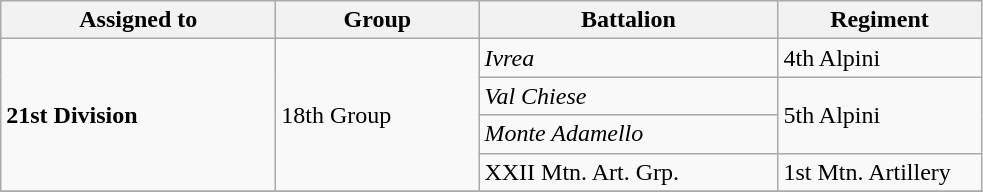<table class="wikitable">
<tr>
<th>Assigned to</th>
<th>Group</th>
<th>Battalion</th>
<th>Regiment</th>
</tr>
<tr>
<td rowspan="4" colspan="1" style="text-align: left; width: 11em;"><strong>21st Division</strong></td>
<td rowspan="4" colspan="1" style="text-align: left; width: 8em;">18th Group</td>
<td rowspan="1" colspan="1" style="text-align: left; width: 12em;"> <em>Ivrea</em></td>
<td rowspan="1" colspan="1" style="text-align: left; width: 8em;">4th Alpini</td>
</tr>
<tr>
<td rowspan="1" colspan="1" style="text-align: left;"> <em>Val Chiese</em></td>
<td rowspan="2" colspan="1" style="text-align: left;">5th Alpini</td>
</tr>
<tr>
<td rowspan="1" colspan="1" style="text-align: left;"> <em>Monte Adamello</em></td>
</tr>
<tr>
<td rowspan="1" colspan="1" style="text-align: left;"> XXII Mtn. Art. Grp.</td>
<td rowspan="1" colspan="1" style="text-align: left;">1st Mtn. Artillery</td>
</tr>
<tr>
</tr>
</table>
